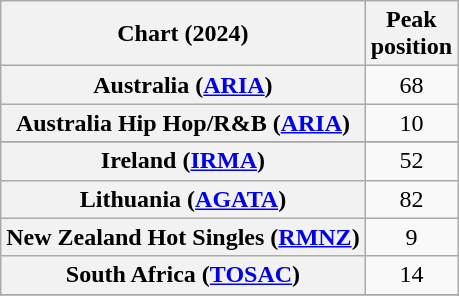<table class="wikitable sortable plainrowheaders" style="text-align:center">
<tr>
<th scope="col">Chart (2024)</th>
<th scope="col">Peak<br>position</th>
</tr>
<tr>
<th scope="row">Australia (<a href='#'>ARIA</a>)</th>
<td>68</td>
</tr>
<tr>
<th scope="row">Australia Hip Hop/R&B (<a href='#'>ARIA</a>)</th>
<td>10</td>
</tr>
<tr>
</tr>
<tr>
</tr>
<tr>
<th scope="row">Ireland (<a href='#'>IRMA</a>)</th>
<td>52</td>
</tr>
<tr>
<th scope="row">Lithuania (<a href='#'>AGATA</a>)</th>
<td>82</td>
</tr>
<tr>
<th scope="row">New Zealand Hot Singles (<a href='#'>RMNZ</a>)</th>
<td>9</td>
</tr>
<tr>
<th scope="row">South Africa (<a href='#'>TOSAC</a>)</th>
<td>14</td>
</tr>
<tr>
</tr>
<tr>
</tr>
<tr>
</tr>
<tr>
</tr>
<tr>
</tr>
<tr>
</tr>
</table>
